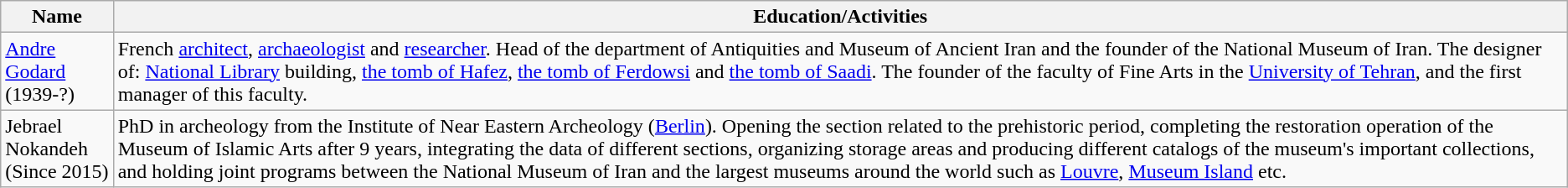<table class="wikitable">
<tr>
<th>Name</th>
<th>Education/Activities</th>
</tr>
<tr>
<td><a href='#'>Andre Godard</a><br>(1939-?)</td>
<td>French <a href='#'>architect</a>, <a href='#'>archaeologist</a> and <a href='#'>researcher</a>. Head of the department of Antiquities and Museum of Ancient Iran and the founder of the National Museum of Iran. The designer of: <a href='#'>National Library</a> building, <a href='#'>the tomb of Hafez</a>, <a href='#'>the tomb of Ferdowsi</a> and <a href='#'>the tomb of Saadi</a>. The founder of the faculty of Fine Arts in the <a href='#'>University of Tehran</a>, and the first manager of this faculty.</td>
</tr>
<tr>
<td>Jebrael Nokandeh<br>(Since 2015)</td>
<td>PhD in archeology from the Institute of Near Eastern Archeology (<a href='#'>Berlin</a>). Opening the section related to the prehistoric period, completing the restoration operation of the Museum of Islamic Arts after 9 years, integrating the data of different sections, organizing storage areas and producing different catalogs of the museum's important collections, and holding joint programs between the National Museum of Iran and the largest museums around the world such as <a href='#'>Louvre</a>, <a href='#'>Museum Island</a> etc.</td>
</tr>
</table>
